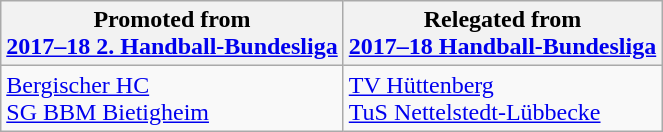<table class="wikitable">
<tr>
<th>Promoted from<br><a href='#'>2017–18 2. Handball-Bundesliga</a></th>
<th>Relegated from<br><a href='#'>2017–18 Handball-Bundesliga</a></th>
</tr>
<tr>
<td><a href='#'>Bergischer HC</a><br><a href='#'>SG BBM Bietigheim</a></td>
<td><a href='#'>TV Hüttenberg</a><br><a href='#'>TuS Nettelstedt-Lübbecke</a></td>
</tr>
</table>
